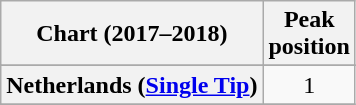<table class="wikitable plainrowheaders sortable">
<tr>
<th>Chart (2017–2018)</th>
<th>Peak<br>position</th>
</tr>
<tr>
</tr>
<tr>
</tr>
<tr>
<th scope="row">Netherlands (<a href='#'>Single Tip</a>)</th>
<td style="text-align:center;">1</td>
</tr>
<tr>
</tr>
</table>
